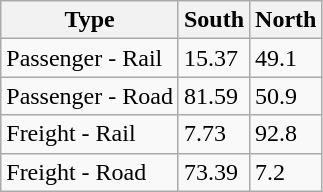<table class="wikitable">
<tr>
<th>Type</th>
<th>South</th>
<th>North</th>
</tr>
<tr>
<td>Passenger - Rail</td>
<td>15.37</td>
<td>49.1</td>
</tr>
<tr>
<td>Passenger - Road</td>
<td>81.59</td>
<td>50.9</td>
</tr>
<tr>
<td>Freight - Rail</td>
<td>7.73</td>
<td>92.8</td>
</tr>
<tr>
<td>Freight - Road</td>
<td>73.39</td>
<td>7.2</td>
</tr>
</table>
